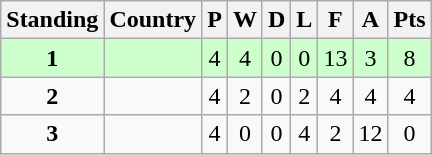<table class="wikitable" style="text-align: center">
<tr>
<th scope="col">Standing</th>
<th scope="col">Country</th>
<th scope="col">P</th>
<th scope="col">W</th>
<th scope="col">D</th>
<th scope="col">L</th>
<th scope="col">F</th>
<th scope="col">A</th>
<th scope="col">Pts</th>
</tr>
<tr style="background:#ccffcc;">
<td><strong>1</strong></td>
<td style="text-align: left"><strong></strong></td>
<td>4</td>
<td>4</td>
<td>0</td>
<td>0</td>
<td>13</td>
<td>3</td>
<td>8</td>
</tr>
<tr>
<td><strong>2</strong></td>
<td style="text-align: left"></td>
<td>4</td>
<td>2</td>
<td>0</td>
<td>2</td>
<td>4</td>
<td>4</td>
<td>4</td>
</tr>
<tr>
<td><strong>3</strong></td>
<td style="text-align: left"></td>
<td>4</td>
<td>0</td>
<td>0</td>
<td>4</td>
<td>2</td>
<td>12</td>
<td>0</td>
</tr>
</table>
